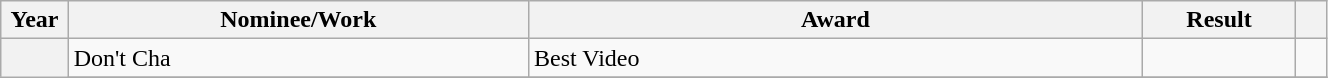<table class="wikitable plainrowheaders" style="width:70%;">
<tr>
<th scope="col" style="width:4%;">Year</th>
<th style="width:30%;">Nominee/Work</th>
<th style="width:40%;">Award</th>
<th style="width:10%;">Result</th>
<th scope="col" style="width:2%;"></th>
</tr>
<tr>
<th scope="row" rowspan="4"></th>
<td>Don't Cha </td>
<td>Best Video</td>
<td></td>
<td style="text-align:center;"></td>
</tr>
<tr>
</tr>
</table>
